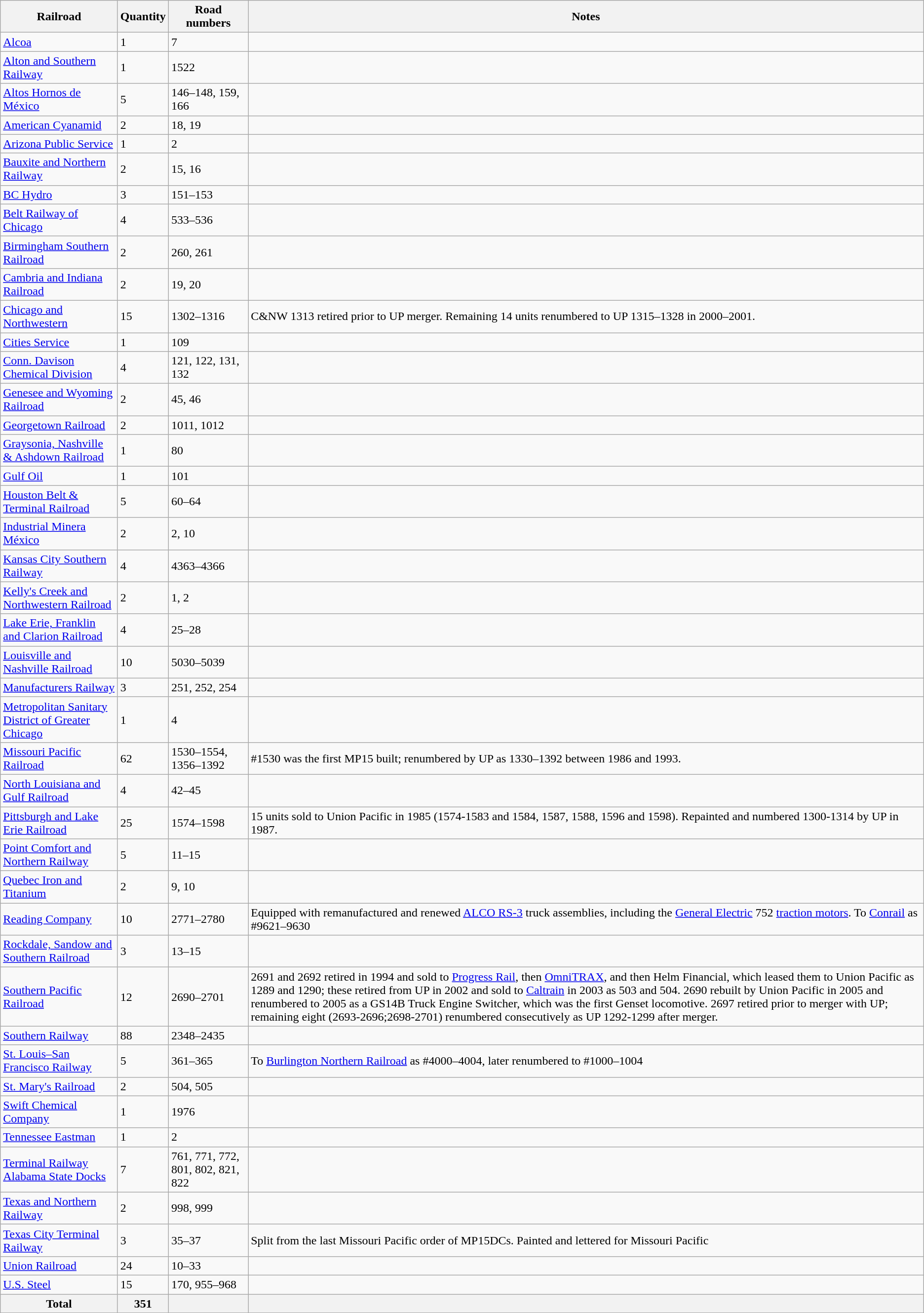<table class="wikitable sortable">
<tr>
<th>Railroad</th>
<th>Quantity</th>
<th>Road numbers</th>
<th class="unsortable">Notes</th>
</tr>
<tr>
<td><a href='#'>Alcoa</a></td>
<td>1</td>
<td>7</td>
<td></td>
</tr>
<tr>
<td><a href='#'>Alton and Southern Railway</a></td>
<td>1</td>
<td>1522</td>
<td></td>
</tr>
<tr>
<td><a href='#'>Altos Hornos de México</a></td>
<td>5</td>
<td>146–148, 159, 166</td>
<td></td>
</tr>
<tr>
<td><a href='#'>American Cyanamid</a></td>
<td>2</td>
<td>18, 19</td>
<td></td>
</tr>
<tr>
<td><a href='#'>Arizona Public Service</a></td>
<td>1</td>
<td>2</td>
<td></td>
</tr>
<tr>
<td><a href='#'>Bauxite and Northern Railway</a></td>
<td>2</td>
<td>15, 16</td>
<td></td>
</tr>
<tr>
<td><a href='#'>BC Hydro</a></td>
<td>3</td>
<td>151–153</td>
<td></td>
</tr>
<tr>
<td><a href='#'>Belt Railway of Chicago</a></td>
<td>4</td>
<td>533–536</td>
<td></td>
</tr>
<tr>
<td><a href='#'>Birmingham Southern Railroad</a></td>
<td>2</td>
<td>260, 261</td>
<td></td>
</tr>
<tr>
<td><a href='#'>Cambria and Indiana Railroad</a></td>
<td>2</td>
<td>19, 20</td>
<td></td>
</tr>
<tr>
<td><a href='#'>Chicago and Northwestern</a></td>
<td>15</td>
<td>1302–1316</td>
<td>C&NW 1313 retired prior to UP merger. Remaining 14 units renumbered to UP 1315–1328 in 2000–2001.</td>
</tr>
<tr>
<td><a href='#'>Cities Service</a></td>
<td>1</td>
<td>109</td>
<td></td>
</tr>
<tr>
<td><a href='#'>Conn. Davison Chemical Division</a></td>
<td>4</td>
<td>121, 122, 131, 132</td>
<td></td>
</tr>
<tr>
<td><a href='#'>Genesee and Wyoming Railroad</a></td>
<td>2</td>
<td>45, 46</td>
<td></td>
</tr>
<tr>
<td><a href='#'>Georgetown Railroad</a></td>
<td>2</td>
<td>1011, 1012</td>
<td></td>
</tr>
<tr>
<td><a href='#'>Graysonia, Nashville & Ashdown Railroad</a></td>
<td>1</td>
<td>80</td>
<td></td>
</tr>
<tr>
<td><a href='#'>Gulf Oil</a></td>
<td>1</td>
<td>101</td>
<td></td>
</tr>
<tr>
<td><a href='#'>Houston Belt & Terminal Railroad</a></td>
<td>5</td>
<td>60–64</td>
<td></td>
</tr>
<tr>
<td><a href='#'>Industrial Minera México</a></td>
<td>2</td>
<td>2, 10</td>
<td></td>
</tr>
<tr>
<td><a href='#'>Kansas City Southern Railway</a></td>
<td>4</td>
<td>4363–4366</td>
<td></td>
</tr>
<tr>
<td><a href='#'>Kelly's Creek and Northwestern Railroad</a></td>
<td>2</td>
<td>1, 2</td>
<td></td>
</tr>
<tr>
<td><a href='#'>Lake Erie, Franklin and Clarion Railroad</a></td>
<td>4</td>
<td>25–28</td>
<td></td>
</tr>
<tr>
<td><a href='#'>Louisville and Nashville Railroad</a></td>
<td>10</td>
<td>5030–5039</td>
<td></td>
</tr>
<tr>
<td><a href='#'>Manufacturers Railway</a></td>
<td>3</td>
<td>251, 252, 254</td>
<td></td>
</tr>
<tr>
<td><a href='#'>Metropolitan Sanitary District of Greater Chicago</a></td>
<td>1</td>
<td>4</td>
<td></td>
</tr>
<tr>
<td><a href='#'>Missouri Pacific Railroad</a></td>
<td>62</td>
<td>1530–1554, 1356–1392</td>
<td>#1530 was the first MP15 built; renumbered by UP as 1330–1392 between 1986 and 1993.</td>
</tr>
<tr>
<td><a href='#'>North Louisiana and Gulf Railroad</a></td>
<td>4</td>
<td>42–45</td>
<td></td>
</tr>
<tr>
<td><a href='#'>Pittsburgh and Lake Erie Railroad</a></td>
<td>25</td>
<td>1574–1598</td>
<td>15 units sold to Union Pacific in 1985 (1574-1583 and 1584, 1587, 1588, 1596 and 1598). Repainted and numbered 1300-1314 by UP in 1987.</td>
</tr>
<tr>
<td><a href='#'>Point Comfort and Northern Railway</a></td>
<td>5</td>
<td>11–15</td>
<td></td>
</tr>
<tr>
<td><a href='#'>Quebec Iron and Titanium</a></td>
<td>2</td>
<td>9, 10</td>
<td></td>
</tr>
<tr>
<td><a href='#'>Reading Company</a></td>
<td>10</td>
<td>2771–2780</td>
<td>Equipped with remanufactured and renewed <a href='#'>ALCO RS-3</a> truck assemblies, including the <a href='#'>General Electric</a> 752 <a href='#'>traction motors</a>. To <a href='#'>Conrail</a> as #9621–9630</td>
</tr>
<tr>
<td><a href='#'>Rockdale, Sandow and Southern Railroad</a></td>
<td>3</td>
<td>13–15</td>
<td></td>
</tr>
<tr>
<td><a href='#'>Southern Pacific Railroad</a></td>
<td>12</td>
<td>2690–2701</td>
<td>2691 and 2692 retired in 1994 and sold to <a href='#'>Progress Rail</a>, then <a href='#'>OmniTRAX</a>, and then Helm Financial, which leased them to Union Pacific as 1289 and 1290; these retired from UP in 2002 and sold to <a href='#'>Caltrain</a> in 2003 as 503 and 504. 2690 rebuilt by Union Pacific in 2005 and renumbered to 2005 as a GS14B Truck Engine Switcher, which was the first Genset locomotive. 2697 retired prior to merger with UP; remaining eight (2693-2696;2698-2701) renumbered consecutively as UP 1292-1299 after merger.</td>
</tr>
<tr>
<td><a href='#'>Southern Railway</a></td>
<td>88</td>
<td>2348–2435</td>
<td></td>
</tr>
<tr>
<td><a href='#'>St. Louis–San Francisco Railway</a></td>
<td>5</td>
<td>361–365</td>
<td>To <a href='#'>Burlington Northern Railroad</a> as #4000–4004, later renumbered to #1000–1004</td>
</tr>
<tr>
<td><a href='#'>St. Mary's Railroad</a></td>
<td>2</td>
<td>504, 505</td>
<td></td>
</tr>
<tr>
<td><a href='#'>Swift Chemical Company</a></td>
<td>1</td>
<td>1976</td>
<td></td>
</tr>
<tr>
<td><a href='#'>Tennessee Eastman</a></td>
<td>1</td>
<td>2</td>
<td></td>
</tr>
<tr>
<td><a href='#'>Terminal Railway Alabama State Docks</a></td>
<td>7</td>
<td>761, 771, 772, 801, 802, 821, 822</td>
<td></td>
</tr>
<tr>
<td><a href='#'>Texas and Northern Railway</a></td>
<td>2</td>
<td>998, 999</td>
<td></td>
</tr>
<tr>
<td><a href='#'>Texas City Terminal Railway</a></td>
<td>3</td>
<td>35–37</td>
<td>Split from the last Missouri Pacific order of MP15DCs. Painted and lettered for Missouri Pacific</td>
</tr>
<tr>
<td><a href='#'>Union Railroad</a></td>
<td>24</td>
<td>10–33</td>
<td></td>
</tr>
<tr>
<td><a href='#'>U.S. Steel</a></td>
<td>15</td>
<td>170, 955–968</td>
<td></td>
</tr>
<tr>
<th>Total</th>
<th>351</th>
<th></th>
<th></th>
</tr>
</table>
